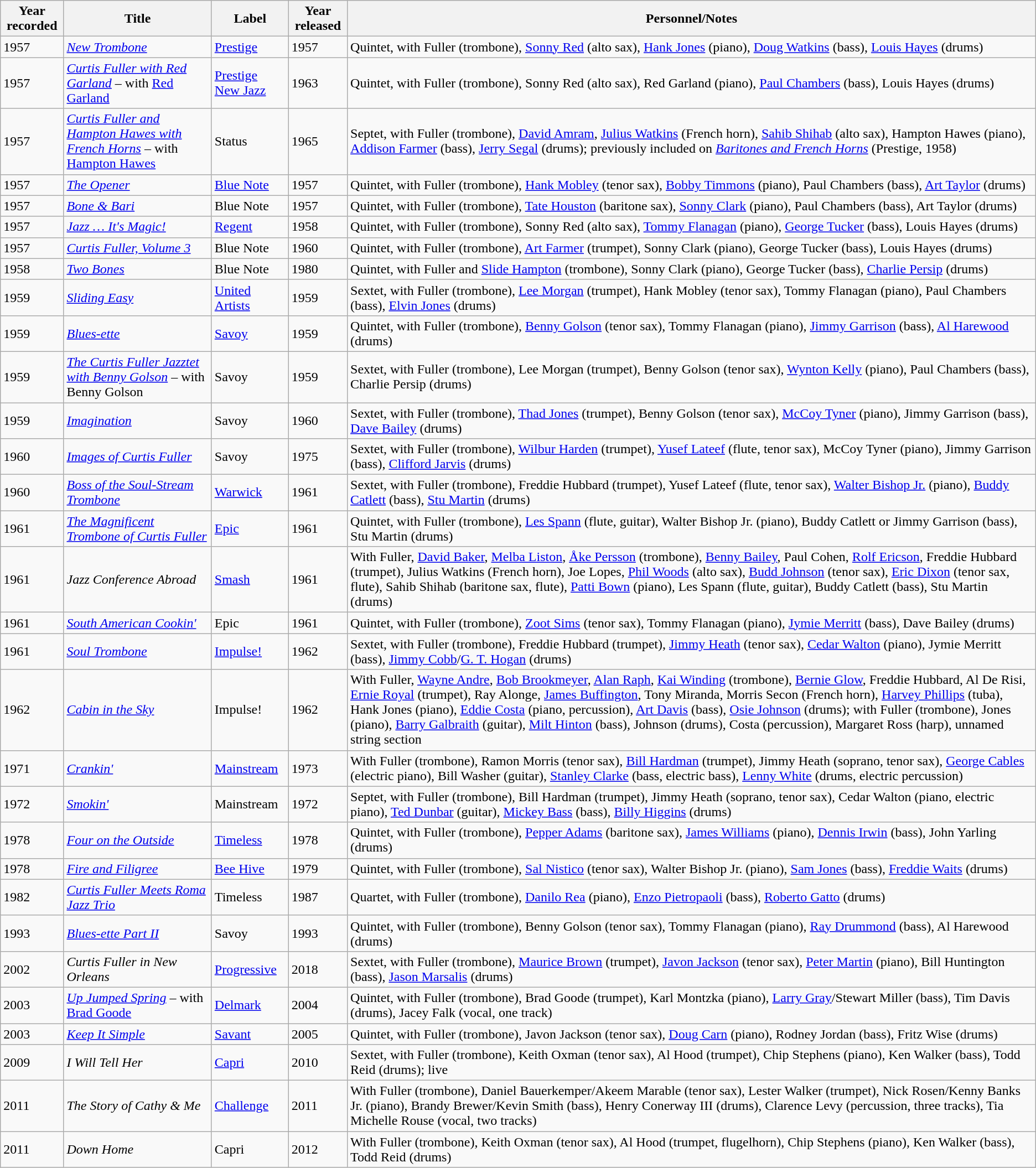<table class="wikitable sortable">
<tr>
<th>Year recorded</th>
<th>Title</th>
<th>Label</th>
<th>Year released</th>
<th>Personnel/Notes</th>
</tr>
<tr>
<td>1957</td>
<td><em><a href='#'>New Trombone</a></em></td>
<td><a href='#'>Prestige</a></td>
<td>1957</td>
<td>Quintet, with Fuller (trombone), <a href='#'>Sonny Red</a> (alto sax), <a href='#'>Hank Jones</a> (piano), <a href='#'>Doug Watkins</a> (bass), <a href='#'>Louis Hayes</a> (drums)</td>
</tr>
<tr>
<td>1957</td>
<td><em><a href='#'>Curtis Fuller with Red Garland</a></em> – with <a href='#'>Red Garland</a></td>
<td><a href='#'>Prestige New Jazz</a></td>
<td>1963</td>
<td>Quintet, with Fuller (trombone), Sonny Red (alto sax), Red Garland (piano), <a href='#'>Paul Chambers</a> (bass), Louis Hayes (drums)</td>
</tr>
<tr>
<td>1957</td>
<td><em><a href='#'>Curtis Fuller and Hampton Hawes with French Horns</a></em> – with <a href='#'>Hampton Hawes</a></td>
<td>Status</td>
<td>1965</td>
<td>Septet, with Fuller (trombone), <a href='#'>David Amram</a>, <a href='#'>Julius Watkins</a> (French horn), <a href='#'>Sahib Shihab</a> (alto sax), Hampton Hawes (piano), <a href='#'>Addison Farmer</a> (bass), <a href='#'>Jerry Segal</a> (drums); previously included on <em><a href='#'>Baritones and French Horns</a></em> (Prestige, 1958)</td>
</tr>
<tr>
<td>1957</td>
<td><em><a href='#'>The Opener</a></em></td>
<td><a href='#'>Blue Note</a></td>
<td>1957</td>
<td>Quintet, with Fuller (trombone), <a href='#'>Hank Mobley</a> (tenor sax), <a href='#'>Bobby Timmons</a> (piano), Paul Chambers (bass), <a href='#'>Art Taylor</a> (drums)</td>
</tr>
<tr>
<td>1957</td>
<td><em><a href='#'>Bone & Bari</a></em></td>
<td>Blue Note</td>
<td>1957</td>
<td>Quintet, with Fuller (trombone), <a href='#'>Tate Houston</a> (baritone sax), <a href='#'>Sonny Clark</a> (piano), Paul Chambers (bass), Art Taylor (drums)</td>
</tr>
<tr>
<td>1957</td>
<td><em><a href='#'>Jazz … It's Magic!</a></em></td>
<td><a href='#'>Regent</a></td>
<td>1958</td>
<td>Quintet, with Fuller (trombone), Sonny Red (alto sax), <a href='#'>Tommy Flanagan</a> (piano), <a href='#'>George Tucker</a> (bass), Louis Hayes (drums)</td>
</tr>
<tr>
<td>1957</td>
<td><em><a href='#'>Curtis Fuller, Volume 3</a></em></td>
<td>Blue Note</td>
<td>1960</td>
<td>Quintet, with Fuller (trombone), <a href='#'>Art Farmer</a> (trumpet), Sonny Clark (piano), George Tucker (bass), Louis Hayes (drums)</td>
</tr>
<tr>
<td>1958</td>
<td><em><a href='#'>Two Bones</a></em></td>
<td>Blue Note</td>
<td>1980</td>
<td>Quintet, with Fuller and <a href='#'>Slide Hampton</a> (trombone), Sonny Clark (piano), George Tucker (bass), <a href='#'>Charlie Persip</a> (drums)</td>
</tr>
<tr>
<td>1959</td>
<td><em><a href='#'>Sliding Easy</a></em></td>
<td><a href='#'>United Artists</a></td>
<td>1959</td>
<td>Sextet, with Fuller (trombone), <a href='#'>Lee Morgan</a> (trumpet), Hank Mobley (tenor sax), Tommy Flanagan (piano), Paul Chambers (bass), <a href='#'>Elvin Jones</a> (drums)</td>
</tr>
<tr>
<td>1959</td>
<td><em><a href='#'>Blues-ette</a></em></td>
<td><a href='#'>Savoy</a></td>
<td>1959</td>
<td>Quintet, with Fuller (trombone), <a href='#'>Benny Golson</a> (tenor sax), Tommy Flanagan (piano), <a href='#'>Jimmy Garrison</a> (bass), <a href='#'>Al Harewood</a> (drums)</td>
</tr>
<tr>
<td>1959</td>
<td><em><a href='#'>The Curtis Fuller Jazztet with Benny Golson</a></em> – with Benny Golson</td>
<td>Savoy</td>
<td>1959</td>
<td>Sextet, with Fuller (trombone), Lee Morgan (trumpet), Benny Golson (tenor sax), <a href='#'>Wynton Kelly</a> (piano), Paul Chambers (bass), Charlie Persip (drums)</td>
</tr>
<tr>
<td>1959</td>
<td><em><a href='#'>Imagination</a></em></td>
<td>Savoy</td>
<td>1960</td>
<td>Sextet, with Fuller (trombone), <a href='#'>Thad Jones</a> (trumpet), Benny Golson (tenor sax), <a href='#'>McCoy Tyner</a> (piano), Jimmy Garrison (bass), <a href='#'>Dave Bailey</a> (drums)</td>
</tr>
<tr>
<td>1960</td>
<td><em><a href='#'>Images of Curtis Fuller</a></em></td>
<td>Savoy</td>
<td>1975</td>
<td>Sextet, with Fuller (trombone), <a href='#'>Wilbur Harden</a> (trumpet), <a href='#'>Yusef Lateef</a> (flute, tenor sax), McCoy Tyner (piano), Jimmy Garrison (bass), <a href='#'>Clifford Jarvis</a> (drums)</td>
</tr>
<tr>
<td>1960</td>
<td><em><a href='#'>Boss of the Soul-Stream Trombone</a></em></td>
<td><a href='#'>Warwick</a></td>
<td>1961</td>
<td>Sextet, with Fuller (trombone), Freddie Hubbard (trumpet), Yusef Lateef (flute, tenor sax), <a href='#'>Walter Bishop Jr.</a> (piano), <a href='#'>Buddy Catlett</a> (bass), <a href='#'>Stu Martin</a> (drums)</td>
</tr>
<tr>
<td>1961</td>
<td><em><a href='#'>The Magnificent Trombone of Curtis Fuller</a></em></td>
<td><a href='#'>Epic</a></td>
<td>1961</td>
<td>Quintet, with Fuller (trombone), <a href='#'>Les Spann</a> (flute, guitar), Walter Bishop Jr. (piano), Buddy Catlett or Jimmy Garrison (bass), Stu Martin (drums)</td>
</tr>
<tr>
<td>1961</td>
<td><em>Jazz Conference Abroad</em></td>
<td><a href='#'>Smash</a></td>
<td>1961</td>
<td>With Fuller, <a href='#'>David Baker</a>, <a href='#'>Melba Liston</a>, <a href='#'>Åke Persson</a> (trombone), <a href='#'>Benny Bailey</a>, Paul Cohen, <a href='#'>Rolf Ericson</a>, Freddie Hubbard (trumpet), Julius Watkins (French horn), Joe Lopes, <a href='#'>Phil Woods</a> (alto sax), <a href='#'>Budd Johnson</a> (tenor sax), <a href='#'>Eric Dixon</a> (tenor sax, flute), Sahib Shihab (baritone sax, flute), <a href='#'>Patti Bown</a> (piano), Les Spann (flute, guitar), Buddy Catlett (bass), Stu Martin (drums)</td>
</tr>
<tr>
<td>1961</td>
<td><em><a href='#'>South American Cookin'</a></em></td>
<td>Epic</td>
<td>1961</td>
<td>Quintet, with Fuller (trombone), <a href='#'>Zoot Sims</a> (tenor sax), Tommy Flanagan (piano), <a href='#'>Jymie Merritt</a> (bass), Dave Bailey (drums)</td>
</tr>
<tr>
<td>1961</td>
<td><em><a href='#'>Soul Trombone</a></em></td>
<td><a href='#'>Impulse!</a></td>
<td>1962</td>
<td>Sextet, with Fuller (trombone), Freddie Hubbard (trumpet), <a href='#'>Jimmy Heath</a> (tenor sax), <a href='#'>Cedar Walton</a> (piano), Jymie Merritt (bass), <a href='#'>Jimmy Cobb</a>/<a href='#'>G. T. Hogan</a> (drums)</td>
</tr>
<tr>
<td>1962</td>
<td><em><a href='#'>Cabin in the Sky</a></em></td>
<td>Impulse!</td>
<td>1962</td>
<td>With Fuller, <a href='#'>Wayne Andre</a>, <a href='#'>Bob Brookmeyer</a>, <a href='#'>Alan Raph</a>, <a href='#'>Kai Winding</a> (trombone), <a href='#'>Bernie Glow</a>, Freddie Hubbard, Al De Risi, <a href='#'>Ernie Royal</a> (trumpet), Ray Alonge, <a href='#'>James Buffington</a>, Tony Miranda, Morris Secon (French horn), <a href='#'>Harvey Phillips</a> (tuba), Hank Jones (piano), <a href='#'>Eddie Costa</a> (piano, percussion), <a href='#'>Art Davis</a> (bass), <a href='#'>Osie Johnson</a> (drums); with Fuller (trombone), Jones (piano), <a href='#'>Barry Galbraith</a> (guitar), <a href='#'>Milt Hinton</a> (bass), Johnson (drums), Costa (percussion), Margaret Ross (harp), unnamed string section</td>
</tr>
<tr>
<td>1971</td>
<td><em><a href='#'>Crankin'</a></em></td>
<td><a href='#'>Mainstream</a></td>
<td>1973</td>
<td>With Fuller (trombone), Ramon Morris (tenor sax), <a href='#'>Bill Hardman</a> (trumpet), Jimmy Heath (soprano, tenor sax), <a href='#'>George Cables</a> (electric piano), Bill Washer (guitar), <a href='#'>Stanley Clarke</a> (bass, electric bass), <a href='#'>Lenny White</a> (drums, electric percussion)</td>
</tr>
<tr>
<td>1972</td>
<td><em><a href='#'>Smokin'</a></em></td>
<td>Mainstream</td>
<td>1972</td>
<td>Septet, with Fuller (trombone), Bill Hardman (trumpet), Jimmy Heath (soprano, tenor sax), Cedar Walton (piano, electric piano), <a href='#'>Ted Dunbar</a> (guitar), <a href='#'>Mickey Bass</a> (bass), <a href='#'>Billy Higgins</a> (drums)</td>
</tr>
<tr>
<td>1978</td>
<td><em><a href='#'>Four on the Outside</a></em></td>
<td><a href='#'>Timeless</a></td>
<td>1978</td>
<td>Quintet, with Fuller (trombone), <a href='#'>Pepper Adams</a> (baritone sax), <a href='#'>James Williams</a> (piano), <a href='#'>Dennis Irwin</a> (bass), John Yarling (drums)</td>
</tr>
<tr>
<td>1978</td>
<td><em><a href='#'>Fire and Filigree</a></em></td>
<td><a href='#'>Bee Hive</a></td>
<td>1979</td>
<td>Quintet, with Fuller (trombone), <a href='#'>Sal Nistico</a> (tenor sax), Walter Bishop Jr. (piano), <a href='#'>Sam Jones</a> (bass), <a href='#'>Freddie Waits</a> (drums)</td>
</tr>
<tr>
<td>1982</td>
<td><em><a href='#'>Curtis Fuller Meets Roma Jazz Trio</a></em></td>
<td>Timeless</td>
<td>1987</td>
<td>Quartet, with Fuller (trombone), <a href='#'>Danilo Rea</a> (piano), <a href='#'>Enzo Pietropaoli</a> (bass), <a href='#'>Roberto Gatto</a> (drums)</td>
</tr>
<tr>
<td>1993</td>
<td><em><a href='#'>Blues-ette Part II</a></em></td>
<td>Savoy</td>
<td>1993</td>
<td>Quintet, with Fuller (trombone), Benny Golson (tenor sax), Tommy Flanagan (piano), <a href='#'>Ray Drummond</a> (bass), Al Harewood (drums)</td>
</tr>
<tr>
<td>2002</td>
<td><em>Curtis Fuller in New Orleans</em></td>
<td><a href='#'>Progressive</a></td>
<td>2018</td>
<td>Sextet, with Fuller (trombone), <a href='#'>Maurice Brown</a> (trumpet), <a href='#'>Javon Jackson</a> (tenor sax), <a href='#'>Peter Martin</a> (piano), Bill Huntington (bass), <a href='#'>Jason Marsalis</a> (drums)</td>
</tr>
<tr>
<td>2003</td>
<td><em><a href='#'>Up Jumped Spring</a></em> – with <a href='#'>Brad Goode</a></td>
<td><a href='#'>Delmark</a></td>
<td>2004</td>
<td>Quintet, with Fuller (trombone), Brad Goode (trumpet), Karl Montzka (piano), <a href='#'>Larry Gray</a>/Stewart Miller (bass), Tim Davis (drums), Jacey Falk (vocal, one track)</td>
</tr>
<tr>
<td>2003</td>
<td><em><a href='#'>Keep It Simple</a></em></td>
<td><a href='#'>Savant</a></td>
<td>2005</td>
<td>Quintet, with Fuller (trombone), Javon Jackson (tenor sax), <a href='#'>Doug Carn</a> (piano), Rodney Jordan (bass), Fritz Wise (drums)</td>
</tr>
<tr>
<td>2009</td>
<td><em>I Will Tell Her</em></td>
<td><a href='#'>Capri</a></td>
<td>2010</td>
<td>Sextet, with Fuller (trombone), Keith Oxman (tenor sax), Al Hood (trumpet), Chip Stephens (piano), Ken Walker (bass), Todd Reid (drums); live</td>
</tr>
<tr>
<td>2011</td>
<td><em>The Story of Cathy & Me</em></td>
<td><a href='#'>Challenge</a></td>
<td>2011</td>
<td>With Fuller (trombone), Daniel Bauerkemper/Akeem Marable (tenor sax), Lester Walker (trumpet), Nick Rosen/Kenny Banks Jr. (piano), Brandy Brewer/Kevin Smith (bass), Henry Conerway III (drums), Clarence Levy (percussion, three tracks), Tia Michelle Rouse (vocal, two tracks)</td>
</tr>
<tr>
<td>2011</td>
<td><em>Down Home</em></td>
<td>Capri</td>
<td>2012</td>
<td>With Fuller (trombone), Keith Oxman (tenor sax), Al Hood (trumpet, flugelhorn), Chip Stephens (piano), Ken Walker (bass), Todd Reid (drums)</td>
</tr>
</table>
